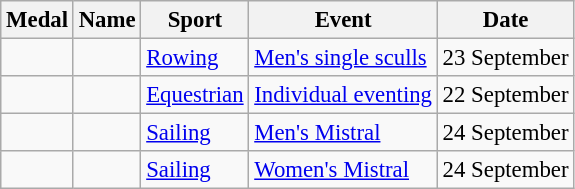<table class="wikitable sortable" style="font-size: 95%;">
<tr>
<th>Medal</th>
<th>Name</th>
<th>Sport</th>
<th>Event</th>
<th>Date</th>
</tr>
<tr>
<td></td>
<td></td>
<td><a href='#'>Rowing</a></td>
<td><a href='#'>Men's single sculls</a></td>
<td>23 September</td>
</tr>
<tr>
<td></td>
<td></td>
<td><a href='#'>Equestrian</a></td>
<td><a href='#'>Individual eventing</a></td>
<td>22 September</td>
</tr>
<tr>
<td></td>
<td></td>
<td><a href='#'>Sailing</a></td>
<td><a href='#'>Men's Mistral</a></td>
<td>24 September</td>
</tr>
<tr>
<td></td>
<td></td>
<td><a href='#'>Sailing</a></td>
<td><a href='#'>Women's Mistral</a></td>
<td>24 September</td>
</tr>
</table>
